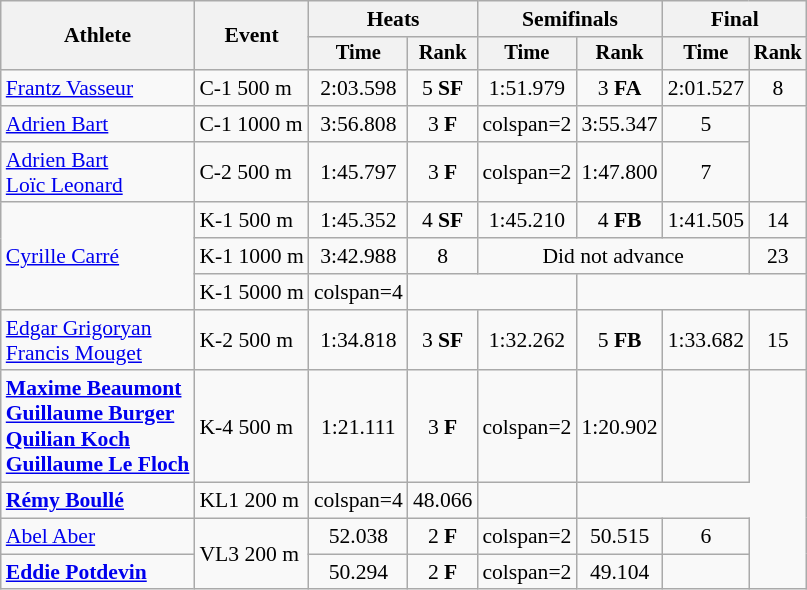<table class=wikitable style="font-size:90%">
<tr>
<th rowspan="2">Athlete</th>
<th rowspan="2">Event</th>
<th colspan=2>Heats</th>
<th colspan=2>Semifinals</th>
<th colspan=2>Final</th>
</tr>
<tr style="font-size:95%">
<th>Time</th>
<th>Rank</th>
<th>Time</th>
<th>Rank</th>
<th>Time</th>
<th>Rank</th>
</tr>
<tr align=center>
<td align=left><a href='#'>Frantz Vasseur</a></td>
<td align=left>C-1 500 m</td>
<td>2:03.598</td>
<td>5 <strong>SF</strong></td>
<td>1:51.979</td>
<td>3 <strong>FA</strong></td>
<td>2:01.527</td>
<td>8</td>
</tr>
<tr align=center>
<td align=left><a href='#'>Adrien Bart</a></td>
<td align=left>C-1 1000 m</td>
<td>3:56.808</td>
<td>3 <strong>F</strong></td>
<td>colspan=2</td>
<td>3:55.347</td>
<td>5</td>
</tr>
<tr align=center>
<td align=left><a href='#'>Adrien Bart</a><br><a href='#'>Loïc Leonard</a></td>
<td align=left>C-2 500 m</td>
<td>1:45.797</td>
<td>3 <strong>F</strong></td>
<td>colspan=2</td>
<td>1:47.800</td>
<td>7</td>
</tr>
<tr align=center>
<td align=left rowspan=3><a href='#'>Cyrille Carré</a></td>
<td align=left>K-1 500 m</td>
<td>1:45.352</td>
<td>4 <strong>SF</strong></td>
<td>1:45.210</td>
<td>4 <strong>FB</strong></td>
<td>1:41.505</td>
<td>14</td>
</tr>
<tr align=center>
<td align=left>K-1 1000 m</td>
<td>3:42.988</td>
<td>8</td>
<td colspan=3>Did not advance</td>
<td>23</td>
</tr>
<tr align=center>
<td align=left>K-1 5000 m</td>
<td>colspan=4</td>
<td colspan=2></td>
</tr>
<tr align=center>
<td align=left><a href='#'>Edgar Grigoryan</a><br><a href='#'>Francis Mouget</a></td>
<td align=left>K-2 500 m</td>
<td>1:34.818</td>
<td>3 <strong>SF</strong></td>
<td>1:32.262</td>
<td>5 <strong>FB</strong></td>
<td>1:33.682</td>
<td>15</td>
</tr>
<tr align=center>
<td align=left><strong><a href='#'>Maxime Beaumont</a><br><a href='#'>Guillaume Burger</a><br><a href='#'>Quilian Koch</a><br><a href='#'>Guillaume Le Floch</a></strong></td>
<td align=left>K-4 500 m</td>
<td>1:21.111</td>
<td>3 <strong>F</strong></td>
<td>colspan=2</td>
<td>1:20.902</td>
<td></td>
</tr>
<tr align=center>
<td align=left><strong><a href='#'>Rémy Boullé</a></strong></td>
<td align=left>KL1 200 m</td>
<td>colspan=4</td>
<td>48.066</td>
<td></td>
</tr>
<tr align=center>
<td align=left><a href='#'>Abel Aber</a></td>
<td align=left rowspan=2>VL3 200 m</td>
<td>52.038</td>
<td>2 <strong>F</strong></td>
<td>colspan=2</td>
<td>50.515</td>
<td>6</td>
</tr>
<tr align=center>
<td align=left><strong><a href='#'>Eddie Potdevin</a></strong></td>
<td>50.294</td>
<td>2 <strong>F</strong></td>
<td>colspan=2</td>
<td>49.104</td>
<td></td>
</tr>
</table>
